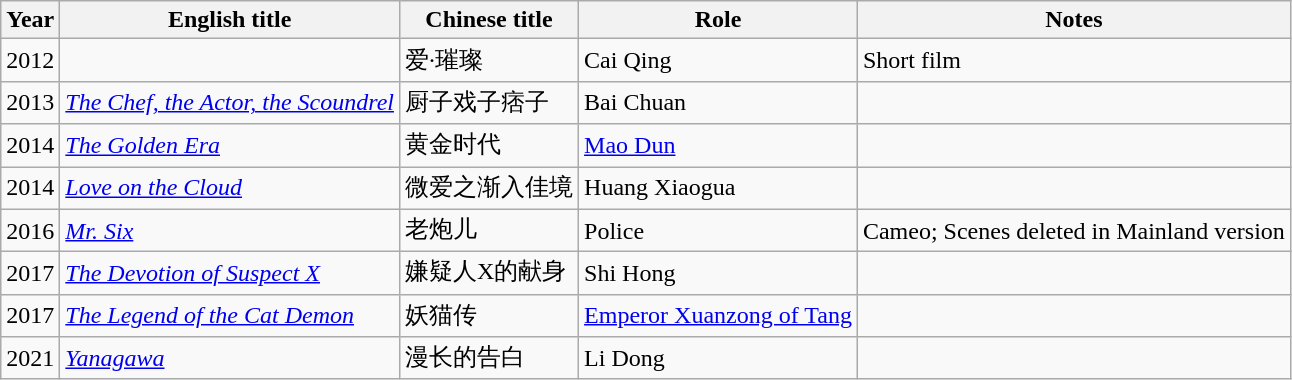<table class="wikitable sortable">
<tr>
<th>Year</th>
<th>English title</th>
<th>Chinese title</th>
<th>Role</th>
<th>Notes</th>
</tr>
<tr>
<td>2012</td>
<td></td>
<td>爱·璀璨</td>
<td>Cai Qing</td>
<td>Short film</td>
</tr>
<tr>
<td>2013</td>
<td><em><a href='#'>The Chef, the Actor, the Scoundrel</a></em></td>
<td>厨子戏子痞子</td>
<td>Bai Chuan</td>
<td></td>
</tr>
<tr>
<td>2014</td>
<td><em><a href='#'>The Golden Era</a></em></td>
<td>黄金时代</td>
<td><a href='#'>Mao Dun</a></td>
<td></td>
</tr>
<tr>
<td>2014</td>
<td><em><a href='#'>Love on the Cloud</a></em></td>
<td>微爱之渐入佳境</td>
<td>Huang Xiaogua</td>
<td></td>
</tr>
<tr>
<td>2016</td>
<td><em><a href='#'>Mr. Six</a></em></td>
<td>老炮儿</td>
<td>Police</td>
<td>Cameo; Scenes deleted in Mainland version</td>
</tr>
<tr>
<td>2017</td>
<td><em><a href='#'>The Devotion of Suspect X</a></em></td>
<td>嫌疑人X的献身</td>
<td>Shi Hong</td>
<td></td>
</tr>
<tr>
<td>2017</td>
<td><em><a href='#'>The Legend of the Cat Demon</a></em></td>
<td>妖猫传</td>
<td><a href='#'>Emperor Xuanzong of Tang</a></td>
<td></td>
</tr>
<tr>
<td>2021</td>
<td><em><a href='#'>Yanagawa</a></em></td>
<td>漫长的告白</td>
<td>Li Dong</td>
<td></td>
</tr>
</table>
